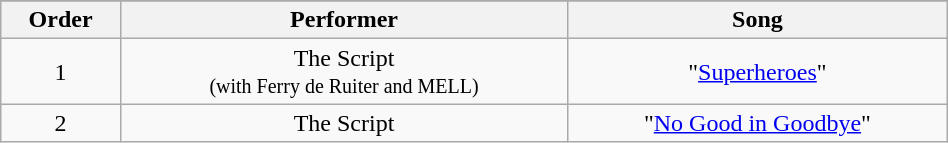<table class="wikitable" style="text-align:center; width:50%;">
<tr>
</tr>
<tr>
<th>Order</th>
<th>Performer</th>
<th>Song</th>
</tr>
<tr>
<td>1</td>
<td>The Script <br><small>(with Ferry de Ruiter and MELL)</small></td>
<td>"<a href='#'>Superheroes</a>"</td>
</tr>
<tr>
<td>2</td>
<td>The Script</td>
<td>"<a href='#'>No Good in Goodbye</a>"</td>
</tr>
</table>
